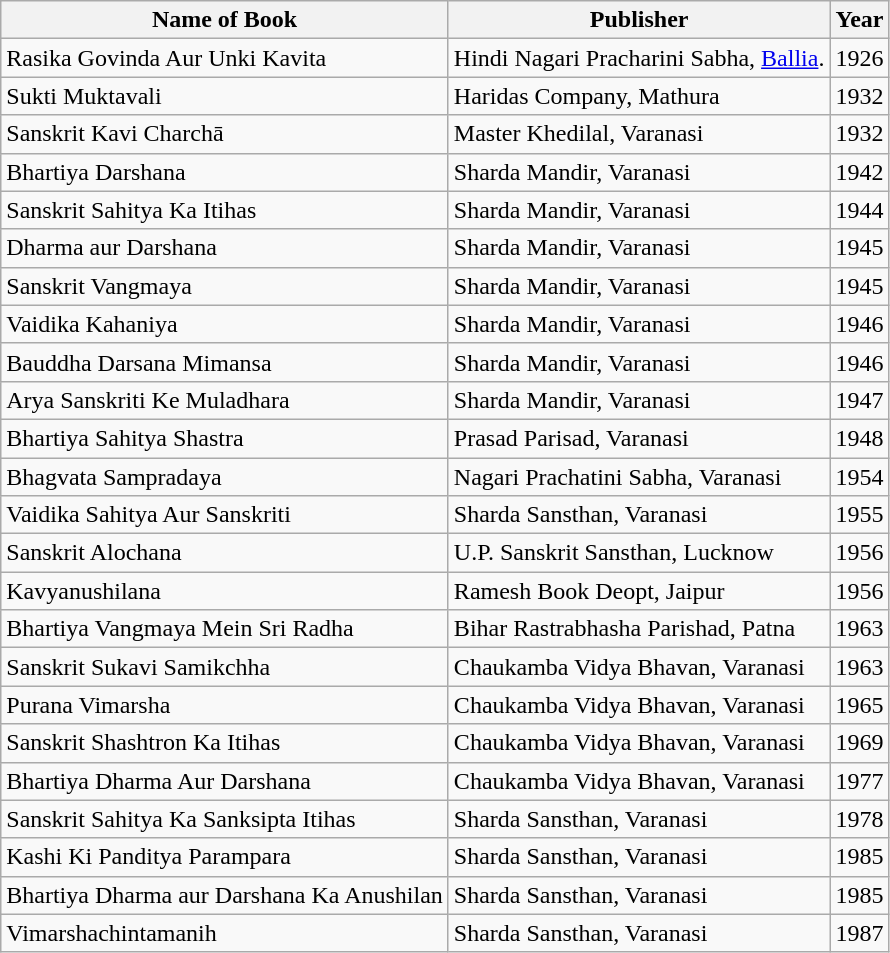<table class="wikitable">
<tr>
<th>Name of Book</th>
<th>Publisher</th>
<th>Year</th>
</tr>
<tr>
<td>Rasika Govinda Aur Unki Kavita</td>
<td>Hindi Nagari Pracharini Sabha, <a href='#'>Ballia</a>.</td>
<td>1926</td>
</tr>
<tr>
<td>Sukti Muktavali</td>
<td>Haridas Company, Mathura</td>
<td>1932</td>
</tr>
<tr>
<td>Sanskrit Kavi Charchā</td>
<td>Master Khedilal, Varanasi</td>
<td>1932</td>
</tr>
<tr>
<td>Bhartiya Darshana</td>
<td>Sharda Mandir, Varanasi</td>
<td>1942</td>
</tr>
<tr>
<td>Sanskrit Sahitya Ka Itihas</td>
<td>Sharda Mandir, Varanasi</td>
<td>1944</td>
</tr>
<tr>
<td>Dharma aur Darshana</td>
<td>Sharda Mandir, Varanasi</td>
<td>1945</td>
</tr>
<tr>
<td>Sanskrit Vangmaya</td>
<td>Sharda Mandir, Varanasi</td>
<td>1945</td>
</tr>
<tr>
<td>Vaidika Kahaniya</td>
<td>Sharda Mandir, Varanasi</td>
<td>1946</td>
</tr>
<tr>
<td>Bauddha Darsana Mimansa</td>
<td>Sharda Mandir, Varanasi</td>
<td>1946</td>
</tr>
<tr>
<td>Arya Sanskriti Ke Muladhara</td>
<td>Sharda Mandir, Varanasi</td>
<td>1947</td>
</tr>
<tr>
<td>Bhartiya Sahitya Shastra</td>
<td>Prasad Parisad, Varanasi</td>
<td>1948</td>
</tr>
<tr>
<td>Bhagvata Sampradaya</td>
<td>Nagari Prachatini Sabha, Varanasi</td>
<td>1954</td>
</tr>
<tr>
<td>Vaidika Sahitya Aur Sanskriti</td>
<td>Sharda Sansthan, Varanasi</td>
<td>1955</td>
</tr>
<tr>
<td>Sanskrit Alochana</td>
<td>U.P. Sanskrit Sansthan, Lucknow</td>
<td>1956</td>
</tr>
<tr>
<td>Kavyanushilana</td>
<td>Ramesh Book Deopt, Jaipur</td>
<td>1956</td>
</tr>
<tr>
<td>Bhartiya Vangmaya Mein Sri Radha</td>
<td>Bihar Rastrabhasha Parishad, Patna</td>
<td>1963</td>
</tr>
<tr>
<td>Sanskrit Sukavi Samikchha</td>
<td>Chaukamba Vidya Bhavan, Varanasi</td>
<td>1963</td>
</tr>
<tr>
<td>Purana Vimarsha</td>
<td>Chaukamba Vidya Bhavan, Varanasi</td>
<td>1965</td>
</tr>
<tr>
<td>Sanskrit Shashtron Ka Itihas</td>
<td>Chaukamba Vidya Bhavan, Varanasi</td>
<td>1969</td>
</tr>
<tr>
<td>Bhartiya Dharma Aur Darshana</td>
<td>Chaukamba Vidya Bhavan, Varanasi</td>
<td>1977</td>
</tr>
<tr>
<td>Sanskrit Sahitya Ka Sanksipta Itihas</td>
<td>Sharda Sansthan, Varanasi</td>
<td>1978</td>
</tr>
<tr>
<td>Kashi Ki Panditya Parampara</td>
<td>Sharda Sansthan, Varanasi</td>
<td>1985</td>
</tr>
<tr>
<td>Bhartiya Dharma aur Darshana Ka Anushilan</td>
<td>Sharda Sansthan, Varanasi</td>
<td>1985</td>
</tr>
<tr>
<td>Vimarshachintamanih</td>
<td>Sharda Sansthan, Varanasi</td>
<td>1987</td>
</tr>
</table>
